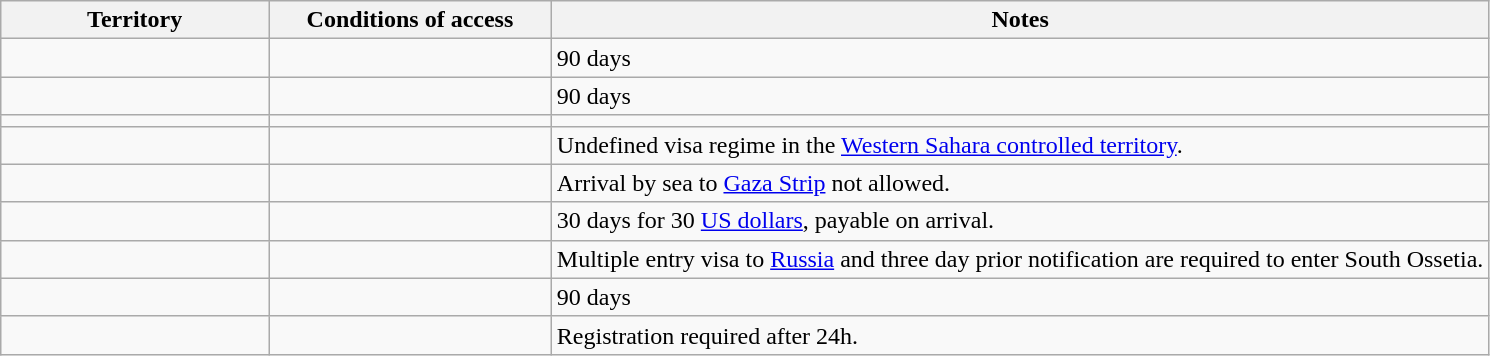<table class="wikitable" style="text-align: left; table-layout: fixed;">
<tr>
<th width="18%">Territory</th>
<th width="19%">Conditions of access</th>
<th>Notes</th>
</tr>
<tr>
<td></td>
<td></td>
<td>90 days</td>
</tr>
<tr>
<td></td>
<td></td>
<td>90 days</td>
</tr>
<tr>
<td></td>
<td></td>
<td></td>
</tr>
<tr>
<td></td>
<td></td>
<td>Undefined visa regime in the <a href='#'>Western Sahara controlled territory</a>.</td>
</tr>
<tr>
<td></td>
<td></td>
<td>Arrival by sea to <a href='#'>Gaza Strip</a> not allowed.</td>
</tr>
<tr>
<td></td>
<td></td>
<td>30 days for 30 <a href='#'>US dollars</a>, payable on arrival.</td>
</tr>
<tr>
<td></td>
<td></td>
<td>Multiple entry visa to <a href='#'>Russia</a> and three day prior notification are required to enter South Ossetia.</td>
</tr>
<tr>
<td></td>
<td></td>
<td>90 days</td>
</tr>
<tr>
<td></td>
<td></td>
<td>Registration required after 24h.</td>
</tr>
</table>
